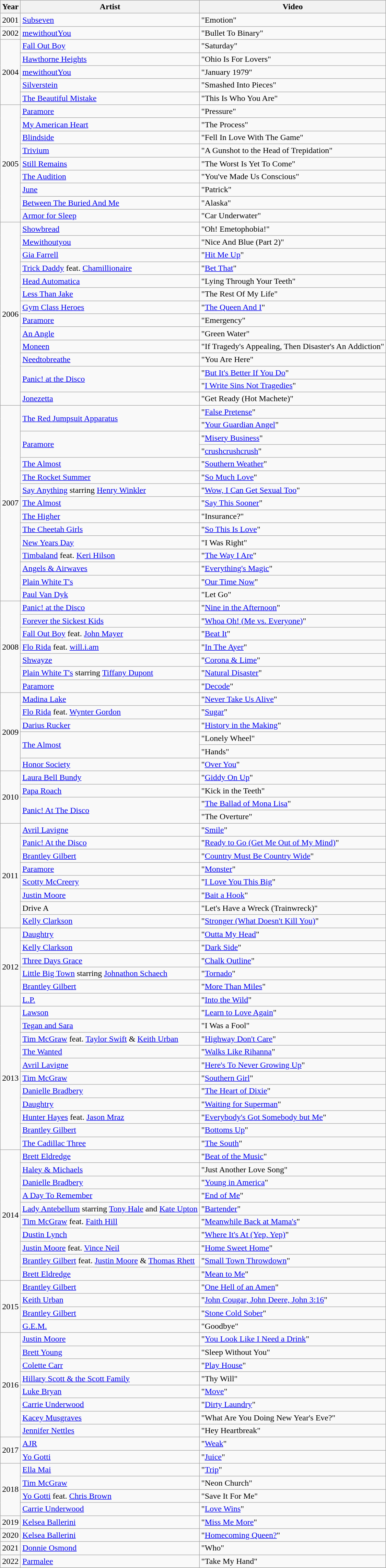<table class="wikitable plainrowheaders">
<tr>
<th>Year</th>
<th>Artist</th>
<th>Video</th>
</tr>
<tr>
<td>2001</td>
<td><a href='#'>Subseven</a></td>
<td>"Emotion"</td>
</tr>
<tr>
<td rowspan="1">2002</td>
<td><a href='#'>mewithoutYou</a></td>
<td>"Bullet To Binary"</td>
</tr>
<tr>
<td rowspan="5">2004</td>
<td><a href='#'>Fall Out Boy</a></td>
<td>"Saturday"</td>
</tr>
<tr>
<td><a href='#'>Hawthorne Heights</a></td>
<td>"Ohio Is For Lovers"</td>
</tr>
<tr>
<td><a href='#'>mewithoutYou</a></td>
<td>"January 1979"</td>
</tr>
<tr>
<td><a href='#'>Silverstein</a></td>
<td>"Smashed Into Pieces"</td>
</tr>
<tr>
<td><a href='#'>The Beautiful Mistake</a></td>
<td>"This Is Who You Are"</td>
</tr>
<tr>
<td rowspan="9">2005</td>
<td><a href='#'>Paramore</a></td>
<td>"Pressure"</td>
</tr>
<tr>
<td><a href='#'>My American Heart</a></td>
<td>"The Process"</td>
</tr>
<tr>
<td><a href='#'>Blindside</a></td>
<td>"Fell In Love With The Game"</td>
</tr>
<tr>
<td><a href='#'>Trivium</a></td>
<td>"A Gunshot to the Head of Trepidation"</td>
</tr>
<tr>
<td><a href='#'>Still Remains</a></td>
<td>"The Worst Is Yet To Come"</td>
</tr>
<tr>
<td><a href='#'>The Audition</a></td>
<td>"You've Made Us Conscious"</td>
</tr>
<tr>
<td><a href='#'>June</a></td>
<td>"Patrick"</td>
</tr>
<tr>
<td><a href='#'>Between The Buried And Me</a></td>
<td>"Alaska"</td>
</tr>
<tr>
<td><a href='#'>Armor for Sleep</a></td>
<td>"Car Underwater"</td>
</tr>
<tr>
<td rowspan="14">2006</td>
<td><a href='#'>Showbread</a></td>
<td>"Oh! Emetophobia!"</td>
</tr>
<tr>
<td><a href='#'>Mewithoutyou</a></td>
<td>"Nice And Blue (Part 2)"</td>
</tr>
<tr>
<td><a href='#'>Gia Farrell</a></td>
<td>"<a href='#'>Hit Me Up</a>"</td>
</tr>
<tr>
<td><a href='#'>Trick Daddy</a> feat. <a href='#'>Chamillionaire</a></td>
<td>"<a href='#'>Bet That</a>"</td>
</tr>
<tr>
<td><a href='#'>Head Automatica</a></td>
<td>"Lying Through Your Teeth"</td>
</tr>
<tr>
<td><a href='#'>Less Than Jake</a></td>
<td>"The Rest Of My Life"</td>
</tr>
<tr>
<td><a href='#'>Gym Class Heroes</a></td>
<td>"<a href='#'>The Queen And I</a>"</td>
</tr>
<tr>
<td><a href='#'>Paramore</a></td>
<td>"Emergency"</td>
</tr>
<tr>
<td><a href='#'>An Angle</a></td>
<td>"Green Water"</td>
</tr>
<tr>
<td><a href='#'>Moneen</a></td>
<td>"If Tragedy's Appealing, Then Disaster's An Addiction"</td>
</tr>
<tr>
<td><a href='#'>Needtobreathe</a></td>
<td>"You Are Here"</td>
</tr>
<tr>
<td rowspan="2"><a href='#'>Panic! at the Disco</a></td>
<td>"<a href='#'>But It's Better If You Do</a>"</td>
</tr>
<tr>
<td>"<a href='#'>I Write Sins Not Tragedies</a>"</td>
</tr>
<tr>
<td><a href='#'>Jonezetta</a></td>
<td>"Get Ready (Hot Machete)"</td>
</tr>
<tr>
<td rowspan="15">2007</td>
<td rowspan="2"><a href='#'>The Red Jumpsuit Apparatus</a></td>
<td>"<a href='#'>False Pretense</a>"</td>
</tr>
<tr>
<td>"<a href='#'>Your Guardian Angel</a>"</td>
</tr>
<tr>
<td rowspan="2"><a href='#'>Paramore</a></td>
<td>"<a href='#'>Misery Business</a>"</td>
</tr>
<tr>
<td>"<a href='#'>crushcrushcrush</a>"</td>
</tr>
<tr>
<td><a href='#'>The Almost</a></td>
<td>"<a href='#'>Southern Weather</a>"</td>
</tr>
<tr>
<td><a href='#'>The Rocket Summer</a></td>
<td>"<a href='#'>So Much Love</a>"</td>
</tr>
<tr>
<td><a href='#'>Say Anything</a> starring <a href='#'>Henry Winkler</a></td>
<td>"<a href='#'>Wow, I Can Get Sexual Too</a>"</td>
</tr>
<tr>
<td><a href='#'>The Almost</a></td>
<td>"<a href='#'>Say This Sooner</a>"</td>
</tr>
<tr>
<td><a href='#'>The Higher</a></td>
<td>"Insurance?"</td>
</tr>
<tr>
<td><a href='#'>The Cheetah Girls</a></td>
<td>"<a href='#'>So This Is Love</a>"</td>
</tr>
<tr>
<td><a href='#'>New Years Day</a></td>
<td>"I Was Right"</td>
</tr>
<tr>
<td><a href='#'>Timbaland</a> feat. <a href='#'>Keri Hilson</a></td>
<td>"<a href='#'>The Way I Are</a>"</td>
</tr>
<tr>
<td><a href='#'>Angels & Airwaves</a></td>
<td>"<a href='#'>Everything's Magic</a>"</td>
</tr>
<tr>
<td><a href='#'>Plain White T's</a></td>
<td>"<a href='#'>Our Time Now</a>"</td>
</tr>
<tr>
<td><a href='#'>Paul Van Dyk</a></td>
<td>"Let Go"</td>
</tr>
<tr>
<td rowspan="7">2008</td>
<td><a href='#'>Panic! at the Disco</a></td>
<td>"<a href='#'>Nine in the Afternoon</a>"</td>
</tr>
<tr>
<td><a href='#'>Forever the Sickest Kids</a></td>
<td>"<a href='#'>Whoa Oh! (Me vs. Everyone)</a>"</td>
</tr>
<tr>
<td><a href='#'>Fall Out Boy</a> feat. <a href='#'>John Mayer</a></td>
<td>"<a href='#'>Beat It</a>"</td>
</tr>
<tr>
<td><a href='#'>Flo Rida</a> feat.  <a href='#'>will.i.am</a></td>
<td>"<a href='#'>In The Ayer</a>"</td>
</tr>
<tr>
<td><a href='#'>Shwayze</a></td>
<td>"<a href='#'>Corona & Lime</a>"</td>
</tr>
<tr>
<td><a href='#'>Plain White T's</a> starring <a href='#'>Tiffany Dupont</a></td>
<td>"<a href='#'>Natural Disaster</a>"</td>
</tr>
<tr>
<td><a href='#'>Paramore</a></td>
<td>"<a href='#'>Decode</a>"</td>
</tr>
<tr>
<td rowspan="6">2009</td>
<td><a href='#'>Madina Lake</a></td>
<td>"<a href='#'>Never Take Us Alive</a>"</td>
</tr>
<tr>
<td><a href='#'>Flo Rida</a> feat. <a href='#'>Wynter Gordon</a></td>
<td>"<a href='#'>Sugar</a>"</td>
</tr>
<tr>
<td><a href='#'>Darius Rucker</a></td>
<td>"<a href='#'>History in the Making</a>"</td>
</tr>
<tr>
<td rowspan="2"><a href='#'>The Almost</a></td>
<td>"Lonely Wheel"</td>
</tr>
<tr>
<td>"Hands"</td>
</tr>
<tr>
<td><a href='#'>Honor Society</a></td>
<td>"<a href='#'>Over You</a>"</td>
</tr>
<tr>
<td rowspan="4">2010</td>
<td><a href='#'>Laura Bell Bundy</a></td>
<td>"<a href='#'>Giddy On Up</a>"</td>
</tr>
<tr>
<td><a href='#'>Papa Roach</a></td>
<td>"Kick in the Teeth"</td>
</tr>
<tr>
<td rowspan="2"><a href='#'>Panic! At The Disco</a></td>
<td>"<a href='#'>The Ballad of Mona Lisa</a>"</td>
</tr>
<tr>
<td>"The Overture"</td>
</tr>
<tr>
<td rowspan="8">2011</td>
<td><a href='#'>Avril Lavigne</a></td>
<td>"<a href='#'>Smile</a>"</td>
</tr>
<tr>
<td><a href='#'>Panic! At the Disco</a></td>
<td>"<a href='#'>Ready to Go (Get Me Out of My Mind)</a>"</td>
</tr>
<tr>
<td><a href='#'>Brantley Gilbert</a></td>
<td>"<a href='#'>Country Must Be Country Wide</a>"</td>
</tr>
<tr>
<td><a href='#'>Paramore</a></td>
<td>"<a href='#'>Monster</a>"</td>
</tr>
<tr>
<td><a href='#'>Scotty McCreery</a></td>
<td>"<a href='#'>I Love You This Big</a>"</td>
</tr>
<tr>
<td><a href='#'>Justin Moore</a></td>
<td>"<a href='#'>Bait a Hook</a>"</td>
</tr>
<tr>
<td>Drive A</td>
<td>"Let's Have a Wreck (Trainwreck)"</td>
</tr>
<tr>
<td><a href='#'>Kelly Clarkson</a></td>
<td>"<a href='#'>Stronger (What Doesn't Kill You)</a>"</td>
</tr>
<tr>
<td rowspan="6">2012</td>
<td><a href='#'>Daughtry</a></td>
<td>"<a href='#'>Outta My Head</a>"</td>
</tr>
<tr>
<td><a href='#'>Kelly Clarkson</a></td>
<td>"<a href='#'>Dark Side</a>"</td>
</tr>
<tr>
<td><a href='#'>Three Days Grace</a></td>
<td>"<a href='#'>Chalk Outline</a>"</td>
</tr>
<tr>
<td><a href='#'>Little Big Town</a> starring <a href='#'>Johnathon Schaech</a></td>
<td>"<a href='#'>Tornado</a>"</td>
</tr>
<tr>
<td><a href='#'>Brantley Gilbert</a></td>
<td>"<a href='#'>More Than Miles</a>"</td>
</tr>
<tr>
<td><a href='#'>L.P.</a></td>
<td>"<a href='#'>Into the Wild</a>"</td>
</tr>
<tr>
<td rowspan="11">2013</td>
<td><a href='#'>Lawson</a></td>
<td>"<a href='#'>Learn to Love Again</a>"</td>
</tr>
<tr>
<td><a href='#'>Tegan and Sara</a></td>
<td>"I Was a Fool"</td>
</tr>
<tr>
<td><a href='#'>Tim McGraw</a> feat. <a href='#'>Taylor Swift</a> & <a href='#'>Keith Urban</a></td>
<td>"<a href='#'>Highway Don't Care</a>"</td>
</tr>
<tr>
<td><a href='#'>The Wanted</a></td>
<td>"<a href='#'>Walks Like Rihanna</a>"</td>
</tr>
<tr>
<td><a href='#'>Avril Lavigne</a></td>
<td>"<a href='#'>Here's To Never Growing Up</a>"</td>
</tr>
<tr>
<td><a href='#'>Tim McGraw</a></td>
<td>"<a href='#'>Southern Girl</a>"</td>
</tr>
<tr>
<td><a href='#'>Danielle Bradbery</a></td>
<td>"<a href='#'>The Heart of Dixie</a>"</td>
</tr>
<tr>
<td><a href='#'>Daughtry</a></td>
<td>"<a href='#'>Waiting for Superman</a>"</td>
</tr>
<tr>
<td><a href='#'>Hunter Hayes</a> feat. <a href='#'>Jason Mraz</a></td>
<td>"<a href='#'>Everybody's Got Somebody but Me</a>"</td>
</tr>
<tr>
<td><a href='#'>Brantley Gilbert</a></td>
<td>"<a href='#'>Bottoms Up</a>"</td>
</tr>
<tr>
<td><a href='#'>The Cadillac Three</a></td>
<td>"<a href='#'>The South</a>"</td>
</tr>
<tr>
<td rowspan="10">2014</td>
<td><a href='#'>Brett Eldredge</a></td>
<td>"<a href='#'>Beat of the Music</a>"</td>
</tr>
<tr>
<td><a href='#'>Haley & Michaels</a></td>
<td>"Just Another Love Song"</td>
</tr>
<tr>
<td><a href='#'>Danielle Bradbery</a></td>
<td>"<a href='#'>Young in America</a>"</td>
</tr>
<tr>
<td><a href='#'>A Day To Remember</a></td>
<td>"<a href='#'>End of Me</a>"</td>
</tr>
<tr>
<td><a href='#'>Lady Antebellum</a> starring <a href='#'>Tony Hale</a> and <a href='#'>Kate Upton</a></td>
<td>"<a href='#'>Bartender</a>"</td>
</tr>
<tr>
<td><a href='#'>Tim McGraw</a> feat. <a href='#'>Faith Hill</a></td>
<td>"<a href='#'>Meanwhile Back at Mama's</a>"</td>
</tr>
<tr>
<td><a href='#'>Dustin Lynch</a></td>
<td>"<a href='#'>Where It's At (Yep, Yep)</a>"</td>
</tr>
<tr>
<td><a href='#'>Justin Moore</a> feat. <a href='#'>Vince Neil</a></td>
<td>"<a href='#'>Home Sweet Home</a>"</td>
</tr>
<tr>
<td><a href='#'>Brantley Gilbert</a> feat. <a href='#'>Justin Moore</a> & <a href='#'>Thomas Rhett</a></td>
<td>"<a href='#'>Small Town Throwdown</a>"</td>
</tr>
<tr>
<td><a href='#'>Brett Eldredge</a></td>
<td>"<a href='#'>Mean to Me</a>"</td>
</tr>
<tr>
<td rowspan="4">2015</td>
<td><a href='#'>Brantley Gilbert</a></td>
<td>"<a href='#'>One Hell of an Amen</a>"</td>
</tr>
<tr>
<td><a href='#'>Keith Urban</a></td>
<td>"<a href='#'>John Cougar, John Deere, John 3:16</a>"</td>
</tr>
<tr>
<td><a href='#'>Brantley Gilbert</a></td>
<td>"<a href='#'>Stone Cold Sober</a>"</td>
</tr>
<tr>
<td><a href='#'>G.E.M.</a></td>
<td>"Goodbye"</td>
</tr>
<tr>
<td rowspan="8">2016</td>
<td><a href='#'>Justin Moore</a></td>
<td>"<a href='#'>You Look Like I Need a Drink</a>"</td>
</tr>
<tr>
<td><a href='#'>Brett Young</a></td>
<td>"Sleep Without You"</td>
</tr>
<tr>
<td><a href='#'>Colette Carr</a></td>
<td>"<a href='#'>Play House</a>"</td>
</tr>
<tr>
<td><a href='#'>Hillary Scott & the Scott Family</a></td>
<td>"Thy Will"</td>
</tr>
<tr>
<td><a href='#'>Luke Bryan</a></td>
<td>"<a href='#'>Move</a>"</td>
</tr>
<tr>
<td><a href='#'>Carrie Underwood</a></td>
<td>"<a href='#'>Dirty Laundry</a>"</td>
</tr>
<tr>
<td><a href='#'>Kacey Musgraves</a></td>
<td>"What Are You Doing New Year's Eve?"</td>
</tr>
<tr>
<td><a href='#'>Jennifer Nettles</a></td>
<td>"Hey Heartbreak"</td>
</tr>
<tr>
<td rowspan="2">2017</td>
<td><a href='#'>AJR</a></td>
<td>"<a href='#'>Weak</a>"</td>
</tr>
<tr>
<td><a href='#'>Yo Gotti</a></td>
<td>"<a href='#'>Juice</a>"</td>
</tr>
<tr>
<td rowspan="4">2018</td>
<td><a href='#'>Ella Mai</a></td>
<td>"<a href='#'>Trip</a>"</td>
</tr>
<tr>
<td><a href='#'>Tim McGraw</a></td>
<td "Neon Church (Tim_McGraw song)>"Neon Church"</td>
</tr>
<tr>
<td><a href='#'>Yo Gotti</a> feat. <a href='#'>Chris Brown</a></td>
<td>"Save It For Me"</td>
</tr>
<tr>
<td><a href='#'>Carrie Underwood</a></td>
<td>"<a href='#'>Love Wins</a>"</td>
</tr>
<tr>
<td rowspan="1">2019</td>
<td><a href='#'>Kelsea Ballerini</a></td>
<td>"<a href='#'>Miss Me More</a>"</td>
</tr>
<tr>
<td rowspan="1">2020</td>
<td><a href='#'>Kelsea Ballerini</a></td>
<td>"<a href='#'>Homecoming Queen?</a>"</td>
</tr>
<tr>
<td rowspan="1">2021</td>
<td><a href='#'>Donnie Osmond</a></td>
<td>"Who"</td>
</tr>
<tr>
<td rowspan="1">2022</td>
<td><a href='#'>Parmalee</a></td>
<td>"Take My Hand"</td>
</tr>
<tr>
</tr>
</table>
